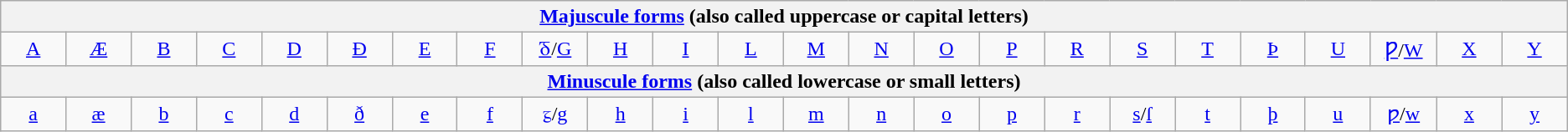<table class="wikitable" style="border-collapse:collapse;">
<tr>
<th colspan="36"><a href='#'>Majuscule forms</a> (also called uppercase or capital letters)</th>
</tr>
<tr>
<td width=3% align="center"><a href='#'>A</a></td>
<td width=3% align="center"><a href='#'>Æ</a></td>
<td width=3% align="center"><a href='#'>B</a></td>
<td width=3% align="center"><a href='#'>C</a></td>
<td width=3% align="center"><a href='#'>D</a></td>
<td width=3% align="center"><a href='#'>Ð</a></td>
<td width=3% align="center"><a href='#'>E</a></td>
<td width=3% align="center"><a href='#'>F</a></td>
<td width=3% align="center"><a href='#'>Ᵹ</a>/<a href='#'>G</a></td>
<td width=3% align="center"><a href='#'>H</a></td>
<td width=3% align="center"><a href='#'>I</a></td>
<td width=3% align="center"><a href='#'>L</a></td>
<td width=3% align="center"><a href='#'>M</a></td>
<td width=3% align="center"><a href='#'>N</a></td>
<td width=3% align="center"><a href='#'>O</a></td>
<td width=3% align="center"><a href='#'>P</a></td>
<td width=3% align="center"><a href='#'>R</a></td>
<td width=3% align="center"><a href='#'>S</a></td>
<td width=3% align="center"><a href='#'>T</a></td>
<td width=3% align="center"><a href='#'>Þ</a></td>
<td width=3% align="center"><a href='#'>U</a></td>
<td width=3% align="center"><a href='#'>Ƿ</a>/<a href='#'>W</a></td>
<td width=3% align="center"><a href='#'>X</a></td>
<td width=3% align="center"><a href='#'>Y</a></td>
</tr>
<tr>
<th colspan="36"><a href='#'>Minuscule forms</a> (also called lowercase or small letters)</th>
</tr>
<tr>
<td width=3% align="center"><a href='#'>a</a></td>
<td width=3% align="center"><a href='#'>æ</a></td>
<td width=3% align="center"><a href='#'>b</a></td>
<td width=3% align="center"><a href='#'>c</a></td>
<td width=3% align="center"><a href='#'>d</a></td>
<td width=3% align="center"><a href='#'>ð</a></td>
<td width=3% align="center"><a href='#'>e</a></td>
<td width=3% align="center"><a href='#'>f</a></td>
<td width=3% align="center"><a href='#'>ᵹ</a>/<a href='#'>g</a></td>
<td width=3% align="center"><a href='#'>h</a></td>
<td width=3% align="center"><a href='#'>i</a></td>
<td width=3% align="center"><a href='#'>l</a></td>
<td width=3% align="center"><a href='#'>m</a></td>
<td width=3% align="center"><a href='#'>n</a></td>
<td width=3% align="center"><a href='#'>o</a></td>
<td width=3% align="center"><a href='#'>p</a></td>
<td width=3% align="center"><a href='#'>r</a></td>
<td width=3% align="center"><a href='#'>s</a>/<a href='#'>ſ</a></td>
<td width=3% align="center"><a href='#'>t</a></td>
<td width=3% align="center"><a href='#'>þ</a></td>
<td width=3% align="center"><a href='#'>u</a></td>
<td width=3% align="center"><a href='#'>ƿ</a>/<a href='#'>w</a></td>
<td width=3% align="center"><a href='#'>x</a></td>
<td width=3% align="center"><a href='#'>y</a></td>
</tr>
</table>
